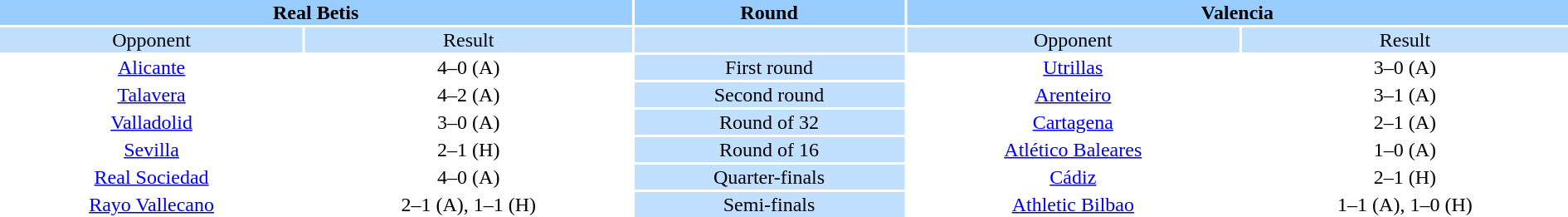<table style="width:100%; text-align:center;">
<tr style="vertical-align:top; background:#9cf;">
<th colspan=2 style="width:1*">Real Betis</th>
<th><strong>Round</strong></th>
<th colspan=2 style="width:1*">Valencia</th>
</tr>
<tr style="vertical-align:top; background:#c1e0ff;">
<td>Opponent</td>
<td>Result</td>
<td style="background:#c1e0ff;"></td>
<td>Opponent</td>
<td>Result</td>
</tr>
<tr>
<td><a href='#'>Alicante</a></td>
<td>4–0 (A)</td>
<td style="background:#c1e0ff;">First round</td>
<td><a href='#'>Utrillas</a></td>
<td>3–0 (A)</td>
</tr>
<tr>
<td><a href='#'>Talavera</a></td>
<td>4–2  (A)</td>
<td style="background:#c1e0ff;">Second round</td>
<td><a href='#'>Arenteiro</a></td>
<td>3–1  (A)</td>
</tr>
<tr>
<td><a href='#'>Valladolid</a></td>
<td>3–0 (A)</td>
<td style="background:#c1e0ff;">Round of 32</td>
<td><a href='#'>Cartagena</a></td>
<td>2–1 (A)</td>
</tr>
<tr>
<td><a href='#'>Sevilla</a></td>
<td>2–1 (H)</td>
<td style="background:#c1e0ff;">Round of 16</td>
<td><a href='#'>Atlético Baleares</a></td>
<td>1–0 (A)</td>
</tr>
<tr>
<td><a href='#'>Real Sociedad</a></td>
<td>4–0 (A)</td>
<td style="background:#c1e0ff;">Quarter-finals</td>
<td><a href='#'>Cádiz</a></td>
<td>2–1 (H)</td>
</tr>
<tr>
<td rowspan=2><a href='#'>Rayo Vallecano</a></td>
<td>2–1 (A), 1–1 (H)</td>
<td style="background:#c1e0ff;" rowspan="2">Semi-finals</td>
<td rowspan=2><a href='#'>Athletic Bilbao</a></td>
<td>1–1 (A), 1–0 (H)</td>
</tr>
</table>
